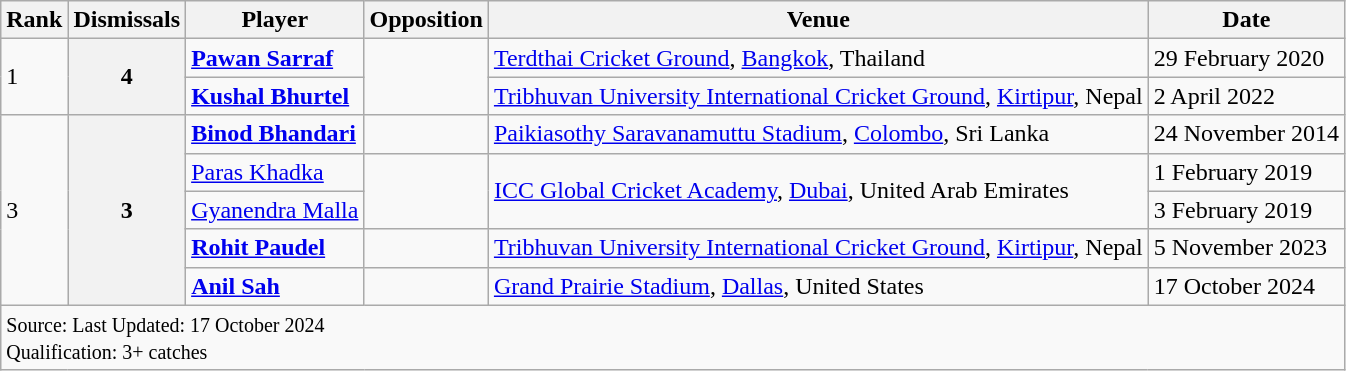<table class="wikitable sortable">
<tr>
<th>Rank</th>
<th>Dismissals</th>
<th>Player</th>
<th>Opposition</th>
<th>Venue</th>
<th>Date</th>
</tr>
<tr>
<td rowspan="2">1</td>
<th rowspan="2">4</th>
<td><strong><a href='#'>Pawan Sarraf</a></strong></td>
<td rowspan="2"></td>
<td><a href='#'>Terdthai Cricket Ground</a>, <a href='#'>Bangkok</a>, Thailand</td>
<td>29 February 2020</td>
</tr>
<tr>
<td><strong><a href='#'>Kushal Bhurtel</a></strong></td>
<td><a href='#'>Tribhuvan University International Cricket Ground</a>, <a href='#'>Kirtipur</a>, Nepal</td>
<td>2 April 2022</td>
</tr>
<tr>
<td rowspan="5">3</td>
<th rowspan="5">3</th>
<td><strong><a href='#'>Binod Bhandari</a></strong></td>
<td></td>
<td><a href='#'>Paikiasothy Saravanamuttu Stadium</a>, <a href='#'>Colombo</a>, Sri Lanka</td>
<td>24 November 2014</td>
</tr>
<tr>
<td><a href='#'>Paras Khadka</a></td>
<td rowspan="2"></td>
<td rowspan="2"><a href='#'>ICC Global Cricket Academy</a>, <a href='#'>Dubai</a>, United Arab Emirates</td>
<td>1 February 2019</td>
</tr>
<tr>
<td><a href='#'>Gyanendra Malla</a></td>
<td>3 February 2019</td>
</tr>
<tr>
<td><strong><a href='#'>Rohit Paudel</a></strong></td>
<td></td>
<td><a href='#'>Tribhuvan University International Cricket Ground</a>, <a href='#'>Kirtipur</a>, Nepal</td>
<td>5 November 2023</td>
</tr>
<tr>
<td><strong><a href='#'>Anil Sah</a></strong></td>
<td></td>
<td><a href='#'>Grand Prairie Stadium</a>, <a href='#'>Dallas</a>, United States</td>
<td>17 October 2024</td>
</tr>
<tr>
<td colspan="6"><small>Source: Last Updated: 17 October 2024<br>Qualification: 3+ catches</small></td>
</tr>
</table>
